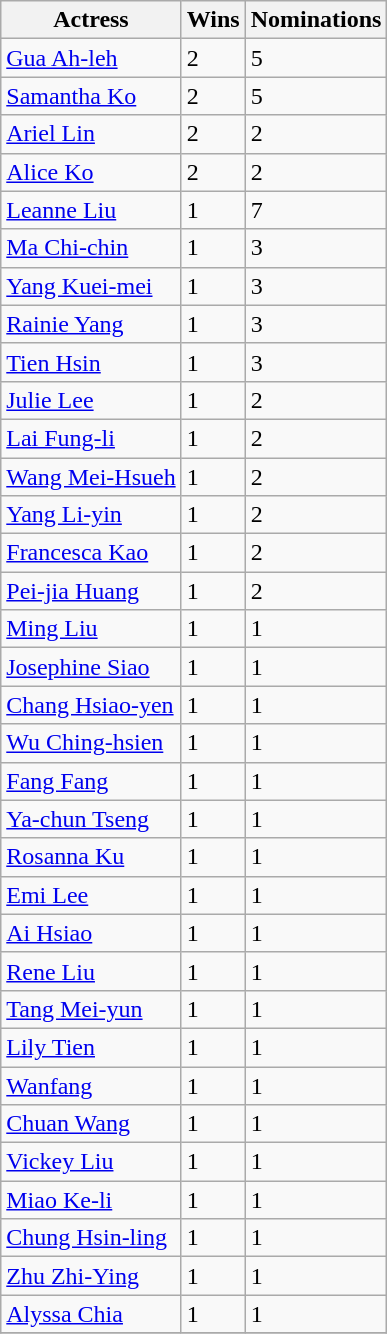<table class="wikitable sortable" border="1">
<tr>
<th scope="col">Actress</th>
<th scope="col">Wins</th>
<th scope="col">Nominations</th>
</tr>
<tr>
<td><a href='#'>Gua Ah-leh</a></td>
<td>2</td>
<td>5</td>
</tr>
<tr>
<td><a href='#'>Samantha Ko</a></td>
<td>2</td>
<td>5</td>
</tr>
<tr>
<td><a href='#'>Ariel Lin</a></td>
<td>2</td>
<td>2</td>
</tr>
<tr>
<td><a href='#'>Alice Ko</a></td>
<td>2</td>
<td>2</td>
</tr>
<tr>
<td><a href='#'>Leanne Liu</a></td>
<td>1</td>
<td>7</td>
</tr>
<tr>
<td><a href='#'>Ma Chi-chin</a></td>
<td>1</td>
<td>3</td>
</tr>
<tr>
<td><a href='#'>Yang Kuei-mei</a></td>
<td>1</td>
<td>3</td>
</tr>
<tr>
<td><a href='#'>Rainie Yang</a></td>
<td>1</td>
<td>3</td>
</tr>
<tr>
<td><a href='#'>Tien Hsin</a></td>
<td>1</td>
<td>3</td>
</tr>
<tr>
<td><a href='#'>Julie Lee</a></td>
<td>1</td>
<td>2</td>
</tr>
<tr>
<td><a href='#'>Lai Fung-li</a></td>
<td>1</td>
<td>2</td>
</tr>
<tr>
<td><a href='#'>Wang Mei-Hsueh</a></td>
<td>1</td>
<td>2</td>
</tr>
<tr>
<td><a href='#'>Yang Li-yin</a></td>
<td>1</td>
<td>2</td>
</tr>
<tr>
<td><a href='#'>Francesca Kao</a></td>
<td>1</td>
<td>2</td>
</tr>
<tr>
<td><a href='#'>Pei-jia Huang</a></td>
<td>1</td>
<td>2</td>
</tr>
<tr>
<td><a href='#'>Ming Liu</a></td>
<td>1</td>
<td>1</td>
</tr>
<tr>
<td><a href='#'>Josephine Siao</a></td>
<td>1</td>
<td>1</td>
</tr>
<tr>
<td><a href='#'>Chang Hsiao-yen</a></td>
<td>1</td>
<td>1</td>
</tr>
<tr>
<td><a href='#'>Wu Ching-hsien</a></td>
<td>1</td>
<td>1</td>
</tr>
<tr>
<td><a href='#'>Fang Fang</a></td>
<td>1</td>
<td>1</td>
</tr>
<tr>
<td><a href='#'>Ya-chun Tseng</a></td>
<td>1</td>
<td>1</td>
</tr>
<tr>
<td><a href='#'>Rosanna Ku</a></td>
<td>1</td>
<td>1</td>
</tr>
<tr>
<td><a href='#'>Emi Lee</a></td>
<td>1</td>
<td>1</td>
</tr>
<tr>
<td><a href='#'>Ai Hsiao</a></td>
<td>1</td>
<td>1</td>
</tr>
<tr>
<td><a href='#'>Rene Liu</a></td>
<td>1</td>
<td>1</td>
</tr>
<tr>
<td><a href='#'>Tang Mei-yun</a></td>
<td>1</td>
<td>1</td>
</tr>
<tr>
<td><a href='#'>Lily Tien</a></td>
<td>1</td>
<td>1</td>
</tr>
<tr>
<td><a href='#'>Wanfang</a></td>
<td>1</td>
<td>1</td>
</tr>
<tr>
<td><a href='#'>Chuan Wang</a></td>
<td>1</td>
<td>1</td>
</tr>
<tr>
<td><a href='#'>Vickey Liu</a></td>
<td>1</td>
<td>1</td>
</tr>
<tr>
<td><a href='#'>Miao Ke-li</a></td>
<td>1</td>
<td>1</td>
</tr>
<tr>
<td><a href='#'>Chung Hsin-ling</a></td>
<td>1</td>
<td>1</td>
</tr>
<tr>
<td><a href='#'>Zhu Zhi-Ying</a></td>
<td>1</td>
<td>1</td>
</tr>
<tr>
<td><a href='#'>Alyssa Chia</a></td>
<td>1</td>
<td>1</td>
</tr>
<tr>
</tr>
</table>
